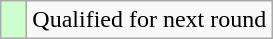<table class="wikitable">
<tr>
<td style="width:10px; background:#cfc"></td>
<td>Qualified for next round</td>
</tr>
</table>
